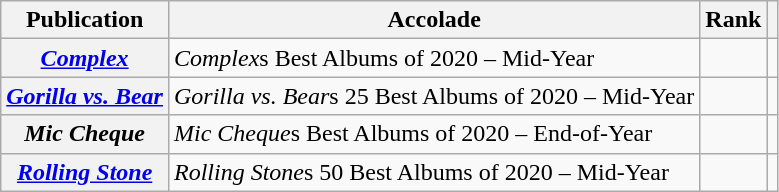<table class="wikitable sortable plainrowheaders">
<tr>
<th scope="col">Publication</th>
<th scope="col">Accolade</th>
<th scope="col">Rank</th>
<th scope="col" class="unsortable"></th>
</tr>
<tr>
<th scope="row"><em><a href='#'>Complex</a></em></th>
<td><em>Complex</em>s Best Albums of 2020 – Mid-Year</td>
<td></td>
<td></td>
</tr>
<tr>
<th scope="row"><em><a href='#'>Gorilla vs. Bear</a></em></th>
<td><em>Gorilla vs. Bear</em>s 25 Best Albums of 2020 – Mid-Year</td>
<td></td>
<td></td>
</tr>
<tr>
<th scope="row"><em>Mic Cheque</em></th>
<td><em>Mic Cheque</em>s Best Albums of 2020 – End-of-Year</td>
<td></td>
<td></td>
</tr>
<tr>
<th scope="row"><em><a href='#'>Rolling Stone</a></em></th>
<td><em>Rolling Stone</em>s 50 Best Albums of 2020 – Mid-Year</td>
<td></td>
<td></td>
</tr>
</table>
